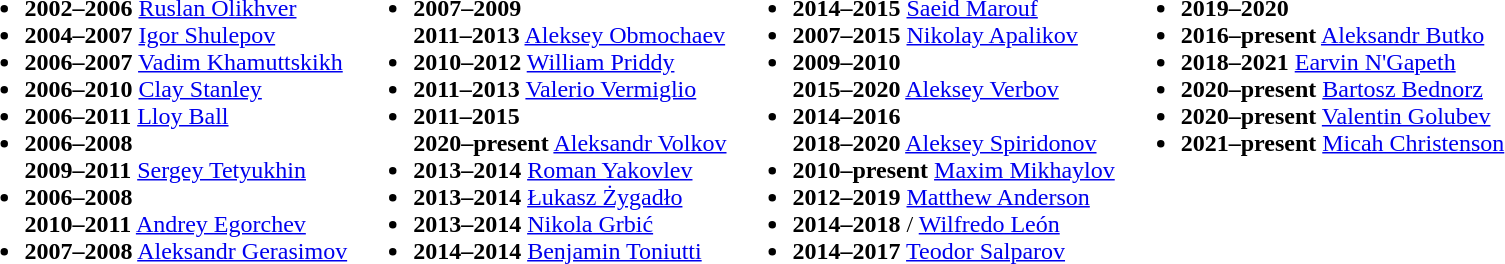<table>
<tr style="vertical-align: top;">
<td><br><ul><li><strong>2002–2006</strong>  <a href='#'>Ruslan Olikhver</a></li><li><strong>2004–2007</strong>  <a href='#'>Igor Shulepov</a></li><li><strong> 2006–2007</strong>  <a href='#'>Vadim Khamuttskikh</a></li><li><strong>2006–2010</strong>  <a href='#'>Clay Stanley</a></li><li><strong>2006–2011</strong>  <a href='#'>Lloy Ball</a></li><li><strong>2006–2008</strong><br><strong>2009–2011</strong>  <a href='#'>Sergey Tetyukhin</a></li><li><strong>2006–2008</strong><br><strong>2010–2011</strong>  <a href='#'>Andrey Egorchev</a></li><li><strong>2007–2008</strong>  <a href='#'>Aleksandr Gerasimov</a></li></ul></td>
<td><br><ul><li><strong>2007–2009</strong><br><strong>2011–2013</strong>  <a href='#'>Aleksey Obmochaev</a></li><li><strong>2010–2012</strong>  <a href='#'>William Priddy</a></li><li><strong>2011–2013</strong>  <a href='#'>Valerio Vermiglio</a></li><li><strong>2011–2015</strong><br><strong>2020–present</strong>  <a href='#'>Aleksandr Volkov</a></li><li><strong>2013–2014</strong>  <a href='#'>Roman Yakovlev</a></li><li><strong>2013–2014</strong>  <a href='#'>Łukasz Żygadło</a></li><li><strong>2013–2014</strong>  <a href='#'>Nikola Grbić</a></li><li><strong>2014–2014</strong>  <a href='#'>Benjamin Toniutti</a></li></ul></td>
<td><br><ul><li><strong>2014–2015</strong>  <a href='#'>Saeid Marouf</a></li><li><strong>2007–2015</strong>  <a href='#'>Nikolay Apalikov</a></li><li><strong>2009–2010</strong><br><strong>2015–2020</strong>  <a href='#'>Aleksey Verbov</a></li><li><strong>2014–2016</strong><br><strong>2018–2020</strong>  <a href='#'>Aleksey Spiridonov</a></li><li><strong>2010–present</strong>  <a href='#'>Maxim Mikhaylov</a></li><li><strong>2012–2019</strong>  <a href='#'>Matthew Anderson</a></li><li><strong>2014–2018</strong> / <a href='#'>Wilfredo León</a></li><li><strong>2014–2017</strong>  <a href='#'>Teodor Salparov</a></li></ul></td>
<td><br><ul><li><strong>2019–2020 </strong>  </li><li><strong>2016–present</strong>  <a href='#'>Aleksandr Butko</a></li><li><strong>2018–2021</strong>  <a href='#'>Earvin N'Gapeth</a></li><li><strong>2020–present</strong>  <a href='#'>Bartosz Bednorz</a></li><li><strong>2020–present</strong>  <a href='#'>Valentin Golubev</a></li><li><strong>2021–present</strong>  <a href='#'>Micah Christenson</a></li></ul></td>
</tr>
</table>
